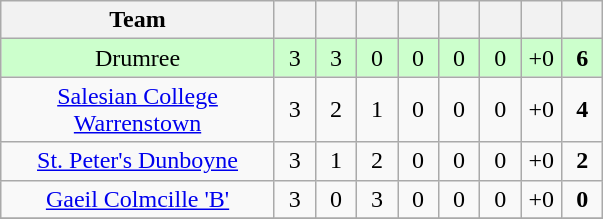<table class="wikitable" style="text-align:center">
<tr>
<th width="175">Team</th>
<th width="20"></th>
<th width="20"></th>
<th width="20"></th>
<th width="20"></th>
<th width="20"></th>
<th width="20"></th>
<th width="20"></th>
<th width="20"></th>
</tr>
<tr style="background:#cfc;">
<td>Drumree</td>
<td>3</td>
<td>3</td>
<td>0</td>
<td>0</td>
<td>0</td>
<td>0</td>
<td>+0</td>
<td><strong>6</strong></td>
</tr>
<tr>
<td><a href='#'>Salesian College Warrenstown</a></td>
<td>3</td>
<td>2</td>
<td>1</td>
<td>0</td>
<td>0</td>
<td>0</td>
<td>+0</td>
<td><strong>4</strong></td>
</tr>
<tr>
<td><a href='#'>St. Peter's Dunboyne</a></td>
<td>3</td>
<td>1</td>
<td>2</td>
<td>0</td>
<td>0</td>
<td>0</td>
<td>+0</td>
<td><strong>2</strong></td>
</tr>
<tr>
<td><a href='#'>Gaeil Colmcille 'B'</a></td>
<td>3</td>
<td>0</td>
<td>3</td>
<td>0</td>
<td>0</td>
<td>0</td>
<td>+0</td>
<td><strong>0</strong></td>
</tr>
<tr>
</tr>
</table>
